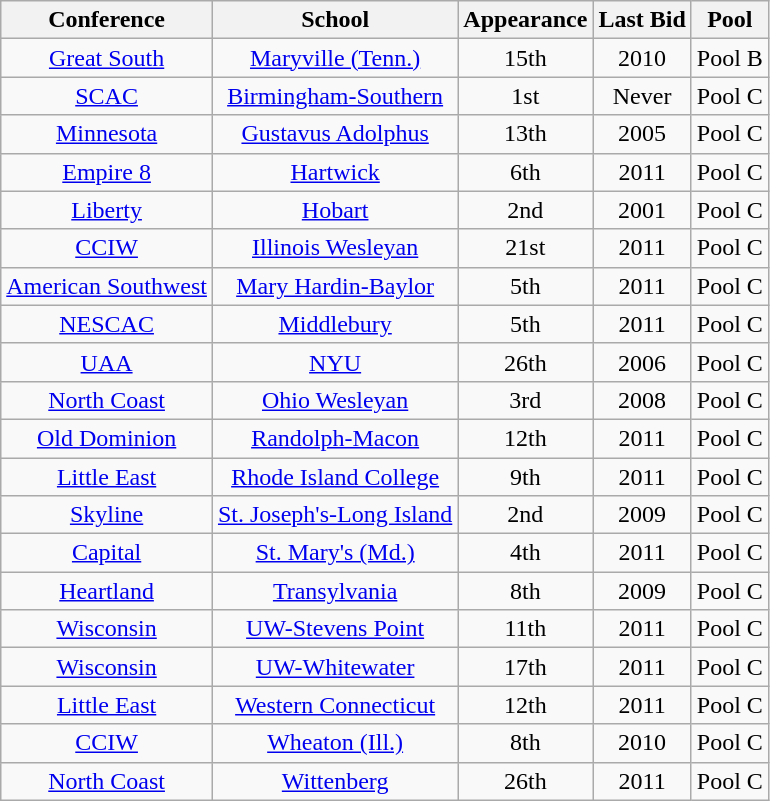<table class="wikitable sortable" style="text-align: center;">
<tr>
<th>Conference</th>
<th>School</th>
<th class=unsortable>Appearance</th>
<th>Last Bid</th>
<th>Pool</th>
</tr>
<tr>
<td><a href='#'>Great South</a></td>
<td><a href='#'>Maryville (Tenn.)</a></td>
<td>15th</td>
<td>2010</td>
<td>Pool B</td>
</tr>
<tr>
<td><a href='#'>SCAC</a></td>
<td><a href='#'>Birmingham-Southern</a></td>
<td>1st</td>
<td>Never</td>
<td>Pool C</td>
</tr>
<tr>
<td><a href='#'>Minnesota</a></td>
<td><a href='#'>Gustavus Adolphus</a></td>
<td>13th</td>
<td>2005</td>
<td>Pool C</td>
</tr>
<tr>
<td><a href='#'>Empire 8</a></td>
<td><a href='#'>Hartwick</a></td>
<td>6th</td>
<td>2011</td>
<td>Pool C</td>
</tr>
<tr>
<td><a href='#'>Liberty</a></td>
<td><a href='#'>Hobart</a></td>
<td>2nd</td>
<td>2001</td>
<td>Pool C</td>
</tr>
<tr>
<td><a href='#'>CCIW</a></td>
<td><a href='#'>Illinois Wesleyan</a></td>
<td>21st</td>
<td>2011</td>
<td>Pool C</td>
</tr>
<tr>
<td><a href='#'>American Southwest</a></td>
<td><a href='#'>Mary Hardin-Baylor</a></td>
<td>5th</td>
<td>2011</td>
<td>Pool C</td>
</tr>
<tr>
<td><a href='#'>NESCAC</a></td>
<td><a href='#'>Middlebury</a></td>
<td>5th</td>
<td>2011</td>
<td>Pool C</td>
</tr>
<tr>
<td><a href='#'>UAA</a></td>
<td><a href='#'>NYU</a></td>
<td>26th</td>
<td>2006</td>
<td>Pool C</td>
</tr>
<tr>
<td><a href='#'>North Coast</a></td>
<td><a href='#'>Ohio Wesleyan</a></td>
<td>3rd</td>
<td>2008</td>
<td>Pool C</td>
</tr>
<tr>
<td><a href='#'>Old Dominion</a></td>
<td><a href='#'>Randolph-Macon</a></td>
<td>12th</td>
<td>2011</td>
<td>Pool C</td>
</tr>
<tr>
<td><a href='#'>Little East</a></td>
<td><a href='#'>Rhode Island College</a></td>
<td>9th</td>
<td>2011</td>
<td>Pool C</td>
</tr>
<tr>
<td><a href='#'>Skyline</a></td>
<td><a href='#'>St. Joseph's-Long Island</a></td>
<td>2nd</td>
<td>2009</td>
<td>Pool C</td>
</tr>
<tr>
<td><a href='#'>Capital</a></td>
<td><a href='#'>St. Mary's (Md.)</a></td>
<td>4th</td>
<td>2011</td>
<td>Pool C</td>
</tr>
<tr>
<td><a href='#'>Heartland</a></td>
<td><a href='#'>Transylvania</a></td>
<td>8th</td>
<td>2009</td>
<td>Pool C</td>
</tr>
<tr>
<td><a href='#'>Wisconsin</a></td>
<td><a href='#'>UW-Stevens Point</a></td>
<td>11th</td>
<td>2011</td>
<td>Pool C</td>
</tr>
<tr>
<td><a href='#'>Wisconsin</a></td>
<td><a href='#'>UW-Whitewater</a></td>
<td>17th</td>
<td>2011</td>
<td>Pool C</td>
</tr>
<tr>
<td><a href='#'>Little East</a></td>
<td><a href='#'>Western Connecticut</a></td>
<td>12th</td>
<td>2011</td>
<td>Pool C</td>
</tr>
<tr>
<td><a href='#'>CCIW</a></td>
<td><a href='#'>Wheaton (Ill.)</a></td>
<td>8th</td>
<td>2010</td>
<td>Pool C</td>
</tr>
<tr>
<td><a href='#'>North Coast</a></td>
<td><a href='#'>Wittenberg</a></td>
<td>26th</td>
<td>2011</td>
<td>Pool C</td>
</tr>
</table>
